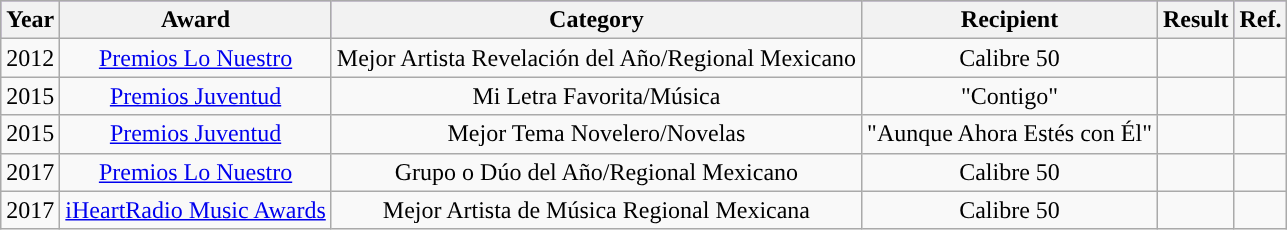<table class="wikitable plainrowheaders" style="text-align:center;">
<tr style="background:#96c;">
<th scope="col">Year</th>
<th scope="col">Award</th>
<th scope="col">Category</th>
<th scope="col">Recipient</th>
<th scope="col">Result</th>
<th scope="col">Ref.</th>
</tr>
<tr>
<td>2012</td>
<td rowspan="1" scope="row"><a href='#'>Premios Lo Nuestro</a></td>
<td>Mejor Artista Revelación del Año/Regional Mexicano</td>
<td>Calibre 50</td>
<td></td>
<td rowspan="1" scope="row"> </td>
</tr>
<tr>
<td>2015</td>
<td rowspan="1" scope="row"><a href='#'>Premios Juventud</a></td>
<td>Mi Letra Favorita/Música</td>
<td>"Contigo"</td>
<td></td>
<td rowspan="1" scope="row"></td>
</tr>
<tr>
<td>2015</td>
<td rowspan="1" scope="row"><a href='#'>Premios Juventud</a></td>
<td>Mejor Tema Novelero/Novelas</td>
<td>"Aunque Ahora Estés con Él"</td>
<td></td>
<td rowspan="1" scope="row"> </td>
</tr>
<tr>
<td>2017</td>
<td rowspan="1" scope="row"><a href='#'>Premios Lo Nuestro</a></td>
<td>Grupo o Dúo del Año/Regional Mexicano</td>
<td>Calibre 50</td>
<td></td>
<td rowspan="1" scope="row"> </td>
</tr>
<tr>
<td>2017</td>
<td rowspan="1" scope="row"><a href='#'>iHeartRadio Music Awards</a></td>
<td>Mejor Artista de Música Regional Mexicana</td>
<td>Calibre 50</td>
<td></td>
<td rowspan="1" scope="row"> </td>
</tr>
</table>
